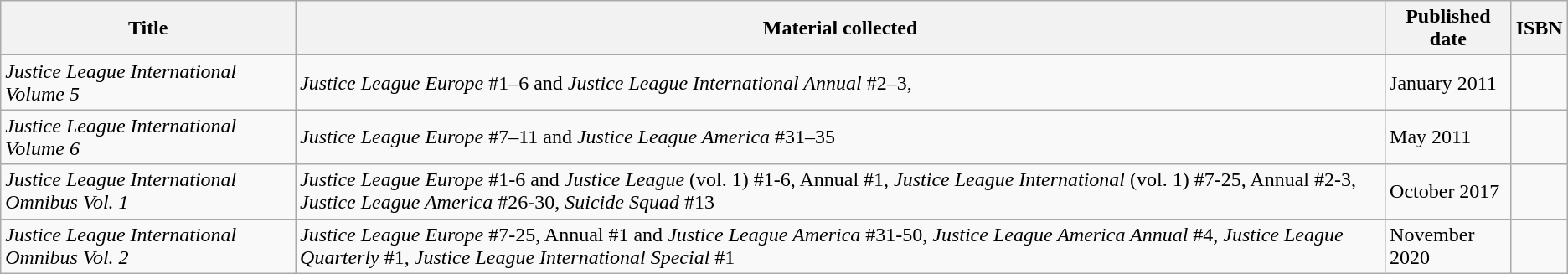<table class="wikitable">
<tr>
<th>Title</th>
<th>Material collected</th>
<th>Published date</th>
<th>ISBN</th>
</tr>
<tr>
<td><em>Justice League International Volume 5</em></td>
<td><em>Justice League Europe</em> #1–6 and <em>Justice League International Annual</em> #2–3,</td>
<td>January 2011</td>
<td></td>
</tr>
<tr>
<td><em>Justice League International Volume 6</em></td>
<td><em>Justice League Europe</em> #7–11 and <em>Justice League America</em> #31–35</td>
<td>May 2011</td>
<td></td>
</tr>
<tr>
<td><em>Justice League International Omnibus Vol. 1</em></td>
<td><em>Justice League Europe</em> #1-6 and <em>Justice League</em> (vol. 1) #1-6, Annual #1, <em>Justice League International</em> (vol. 1) #7-25, Annual #2-3, <em>Justice League America</em> #26-30, <em>Suicide Squad</em> #13</td>
<td>October 2017</td>
<td></td>
</tr>
<tr>
<td><em>Justice League International Omnibus Vol. 2</em></td>
<td><em>Justice League Europe</em> #7-25, Annual #1 and <em>Justice League America</em> #31-50, <em>Justice League America Annual</em> #4, <em>Justice League Quarterly</em> #1, <em>Justice League International Special</em> #1</td>
<td>November 2020</td>
<td></td>
</tr>
</table>
